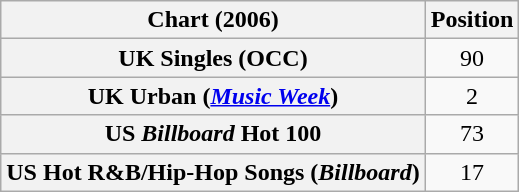<table class="wikitable sortable plainrowheaders" style="text-align:center">
<tr>
<th>Chart (2006)</th>
<th>Position</th>
</tr>
<tr>
<th scope="row">UK Singles (OCC)</th>
<td align="center">90</td>
</tr>
<tr>
<th scope="row">UK Urban (<em><a href='#'>Music Week</a></em>)</th>
<td align="center">2</td>
</tr>
<tr>
<th scope="row">US <em>Billboard</em> Hot 100</th>
<td align="center">73</td>
</tr>
<tr>
<th scope="row">US Hot R&B/Hip-Hop Songs (<em>Billboard</em>)</th>
<td align="center">17</td>
</tr>
</table>
